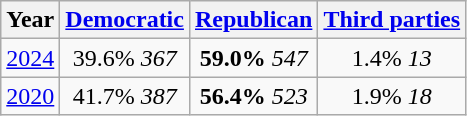<table class="wikitable">
<tr>
<th>Year</th>
<th><a href='#'>Democratic</a></th>
<th><a href='#'>Republican</a></th>
<th><a href='#'>Third parties</a></th>
</tr>
<tr>
<td align="center" ><a href='#'>2024</a></td>
<td align="center" >39.6% <em>367</em></td>
<td align="center" ><strong>59.0%</strong> <em>547</em></td>
<td align="center" >1.4% <em>13</em></td>
</tr>
<tr>
<td align="center" ><a href='#'>2020</a></td>
<td align="center" >41.7% <em>387</em></td>
<td align="center" ><strong>56.4%</strong> <em>523</em></td>
<td align="center" >1.9% <em>18</em></td>
</tr>
</table>
